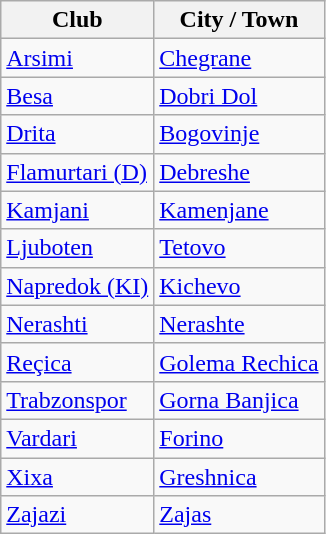<table class="wikitable sortable">
<tr>
<th>Club</th>
<th>City / Town</th>
</tr>
<tr>
<td><a href='#'>Arsimi</a></td>
<td><a href='#'>Chegrane</a></td>
</tr>
<tr>
<td><a href='#'>Besa</a></td>
<td><a href='#'>Dobri Dol</a></td>
</tr>
<tr>
<td><a href='#'>Drita</a></td>
<td><a href='#'>Bogovinje</a></td>
</tr>
<tr>
<td><a href='#'>Flamurtari (D)</a></td>
<td><a href='#'>Debreshe</a></td>
</tr>
<tr>
<td><a href='#'>Kamjani</a></td>
<td><a href='#'>Kamenjane</a></td>
</tr>
<tr>
<td><a href='#'>Ljuboten</a></td>
<td><a href='#'>Tetovo</a></td>
</tr>
<tr>
<td><a href='#'>Napredok (KI)</a></td>
<td><a href='#'>Kichevo</a></td>
</tr>
<tr>
<td><a href='#'>Nerashti</a></td>
<td><a href='#'>Nerashte</a></td>
</tr>
<tr>
<td><a href='#'>Reçica</a></td>
<td><a href='#'>Golema Rechica</a></td>
</tr>
<tr>
<td><a href='#'>Trabzonspor</a></td>
<td><a href='#'>Gorna Banjica</a></td>
</tr>
<tr>
<td><a href='#'>Vardari</a></td>
<td><a href='#'>Forino</a></td>
</tr>
<tr>
<td><a href='#'>Xixa</a></td>
<td><a href='#'>Greshnica</a></td>
</tr>
<tr>
<td><a href='#'>Zajazi</a></td>
<td><a href='#'>Zajas</a></td>
</tr>
</table>
